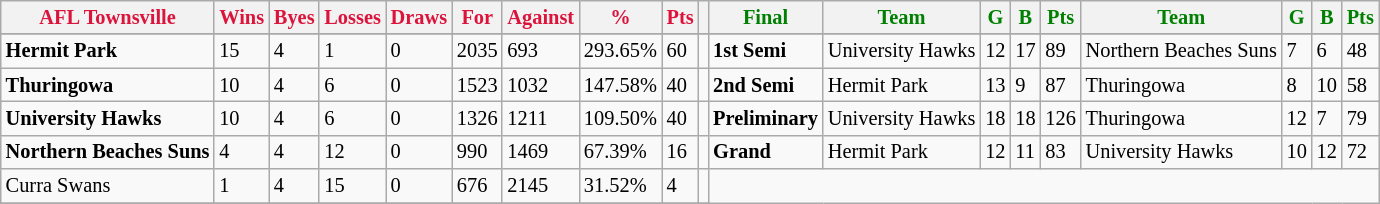<table class="wikitable" style="font-size: 85%; text-align: left">
<tr>
<th style="color:crimson">AFL Townsville</th>
<th style="color:crimson">Wins</th>
<th style="color:crimson">Byes</th>
<th style="color:crimson">Losses</th>
<th style="color:crimson">Draws</th>
<th style="color:crimson">For</th>
<th style="color:crimson">Against</th>
<th style="color:crimson">%</th>
<th style="color:crimson">Pts</th>
<th></th>
<th style="color:green">Final</th>
<th style="color:green">Team</th>
<th style="color:green">G</th>
<th style="color:green">B</th>
<th style="color:green">Pts</th>
<th style="color:green">Team</th>
<th style="color:green">G</th>
<th style="color:green">B</th>
<th style="color:green">Pts</th>
</tr>
<tr>
</tr>
<tr>
</tr>
<tr>
<td><strong>	Hermit Park	</strong></td>
<td>15</td>
<td>4</td>
<td>1</td>
<td>0</td>
<td>2035</td>
<td>693</td>
<td>293.65%</td>
<td>60</td>
<td></td>
<td><strong>1st Semi</strong></td>
<td>University Hawks</td>
<td>12</td>
<td>17</td>
<td>89</td>
<td>Northern Beaches Suns</td>
<td>7</td>
<td>6</td>
<td>48</td>
</tr>
<tr>
<td><strong>	Thuringowa	</strong></td>
<td>10</td>
<td>4</td>
<td>6</td>
<td>0</td>
<td>1523</td>
<td>1032</td>
<td>147.58%</td>
<td>40</td>
<td></td>
<td><strong>2nd Semi</strong></td>
<td>Hermit Park</td>
<td>13</td>
<td>9</td>
<td>87</td>
<td>Thuringowa</td>
<td>8</td>
<td>10</td>
<td>58</td>
</tr>
<tr>
<td><strong>	University Hawks	</strong></td>
<td>10</td>
<td>4</td>
<td>6</td>
<td>0</td>
<td>1326</td>
<td>1211</td>
<td>109.50%</td>
<td>40</td>
<td></td>
<td><strong>Preliminary</strong></td>
<td>University Hawks</td>
<td>18</td>
<td>18</td>
<td>126</td>
<td>Thuringowa</td>
<td>12</td>
<td>7</td>
<td>79</td>
</tr>
<tr>
<td><strong>	Northern Beaches Suns	</strong></td>
<td>4</td>
<td>4</td>
<td>12</td>
<td>0</td>
<td>990</td>
<td>1469</td>
<td>67.39%</td>
<td>16</td>
<td></td>
<td><strong>Grand</strong></td>
<td>Hermit Park</td>
<td>12</td>
<td>11</td>
<td>83</td>
<td>University Hawks</td>
<td>10</td>
<td>12</td>
<td>72</td>
</tr>
<tr>
<td>Curra Swans</td>
<td>1</td>
<td>4</td>
<td>15</td>
<td>0</td>
<td>676</td>
<td>2145</td>
<td>31.52%</td>
<td>4</td>
<td></td>
</tr>
<tr>
</tr>
</table>
